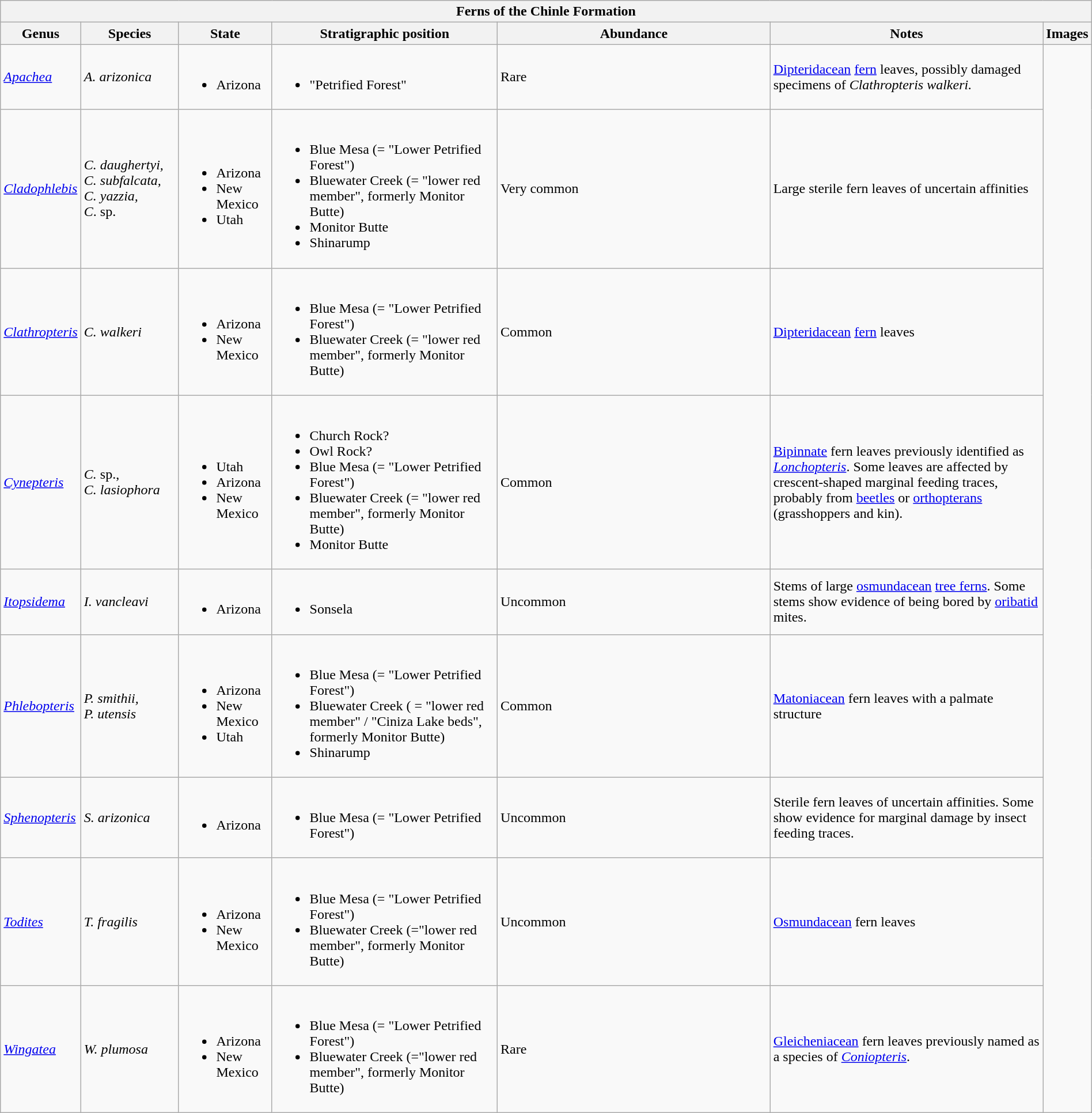<table class="wikitable" align="center" width="100%">
<tr>
<th colspan="7" align="center"><strong>Ferns of the Chinle Formation</strong></th>
</tr>
<tr>
<th>Genus</th>
<th>Species</th>
<th>State</th>
<th>Stratigraphic position</th>
<th width="25%">Abundance</th>
<th width="25%">Notes</th>
<th>Images</th>
</tr>
<tr>
<td><em><a href='#'>Apachea</a></em></td>
<td><em>A. arizonica</em></td>
<td><br><ul><li>Arizona</li></ul></td>
<td><br><ul><li>"Petrified Forest"</li></ul></td>
<td>Rare</td>
<td><a href='#'>Dipteridacean</a> <a href='#'>fern</a> leaves, possibly damaged specimens of <em>Clathropteris walkeri.</em></td>
</tr>
<tr>
<td><em><a href='#'>Cladophlebis</a></em></td>
<td><em>C. daughertyi,</em> <em>C. subfalcata,</em><br><em>C. yazzia,</em><br><em>C</em>. sp.</td>
<td><br><ul><li>Arizona</li><li>New Mexico</li><li>Utah</li></ul></td>
<td><br><ul><li>Blue Mesa (= "Lower Petrified Forest")</li><li>Bluewater Creek (= "lower red member", formerly Monitor Butte)</li><li>Monitor Butte</li><li>Shinarump</li></ul></td>
<td>Very common</td>
<td>Large sterile fern leaves of uncertain affinities</td>
</tr>
<tr>
<td><em><a href='#'>Clathropteris</a></em></td>
<td><em>C. walkeri</em></td>
<td><br><ul><li>Arizona</li><li>New Mexico</li></ul></td>
<td><br><ul><li>Blue Mesa (= "Lower Petrified Forest")</li><li>Bluewater Creek (= "lower red member", formerly Monitor Butte)</li></ul></td>
<td>Common</td>
<td><a href='#'>Dipteridacean</a> <a href='#'>fern</a> leaves</td>
</tr>
<tr>
<td><em><a href='#'>Cynepteris</a></em></td>
<td><em>C.</em> sp.,<br><em>C. lasiophora</em></td>
<td><br><ul><li>Utah</li><li>Arizona</li><li>New Mexico</li></ul></td>
<td><br><ul><li>Church Rock?</li><li>Owl Rock?</li><li>Blue Mesa (= "Lower Petrified Forest")</li><li>Bluewater Creek (= "lower red member", formerly Monitor Butte)</li><li>Monitor Butte</li></ul></td>
<td>Common</td>
<td><a href='#'>Bipinnate</a> fern leaves previously identified as <em><a href='#'>Lonchopteris</a></em>. Some leaves are affected by crescent-shaped marginal feeding traces, probably from <a href='#'>beetles</a> or <a href='#'>orthopterans</a> (grasshoppers and kin).</td>
</tr>
<tr>
<td><em><a href='#'>Itopsidema</a></em></td>
<td><em>I. vancleavi</em></td>
<td><br><ul><li>Arizona</li></ul></td>
<td><br><ul><li>Sonsela</li></ul></td>
<td>Uncommon</td>
<td>Stems of large <a href='#'>osmundacean</a> <a href='#'>tree ferns</a>. Some stems show evidence of being bored by <a href='#'>oribatid</a> mites.</td>
</tr>
<tr>
<td><em><a href='#'>Phlebopteris</a></em></td>
<td><em>P. smithii,</em><br><em>P. utensis</em></td>
<td><br><ul><li>Arizona</li><li>New Mexico</li><li>Utah</li></ul></td>
<td><br><ul><li>Blue Mesa (= "Lower Petrified Forest")</li><li>Bluewater Creek ( = "lower red member" / "Ciniza Lake beds", formerly Monitor Butte)</li><li>Shinarump</li></ul></td>
<td>Common</td>
<td><a href='#'>Matoniacean</a> fern leaves with a palmate structure</td>
</tr>
<tr>
<td><em><a href='#'>Sphenopteris</a></em></td>
<td><em>S. arizonica</em></td>
<td><br><ul><li>Arizona</li></ul></td>
<td><br><ul><li>Blue Mesa (= "Lower Petrified Forest")</li></ul></td>
<td>Uncommon</td>
<td>Sterile fern leaves of uncertain affinities. Some show evidence for marginal damage by insect feeding traces.</td>
</tr>
<tr>
<td><em><a href='#'>Todites</a></em></td>
<td><em>T. fragilis</em></td>
<td><br><ul><li>Arizona</li><li>New Mexico</li></ul></td>
<td><br><ul><li>Blue Mesa (= "Lower Petrified Forest")</li><li>Bluewater Creek (="lower red member", formerly Monitor Butte)</li></ul></td>
<td>Uncommon</td>
<td><a href='#'>Osmundacean</a> fern leaves</td>
</tr>
<tr>
<td><em><a href='#'>Wingatea</a></em></td>
<td><em>W. plumosa</em></td>
<td><br><ul><li>Arizona</li><li>New Mexico</li></ul></td>
<td><br><ul><li>Blue Mesa (= "Lower Petrified Forest")</li><li>Bluewater Creek (="lower red member", formerly Monitor Butte)</li></ul></td>
<td>Rare</td>
<td><a href='#'>Gleicheniacean</a> fern leaves previously named as a species of <em><a href='#'>Coniopteris</a></em>.</td>
</tr>
</table>
